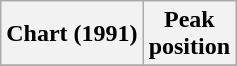<table class="wikitable plainrowheaders" style="text-align:center">
<tr>
<th>Chart (1991)</th>
<th>Peak<br>position</th>
</tr>
<tr>
</tr>
</table>
